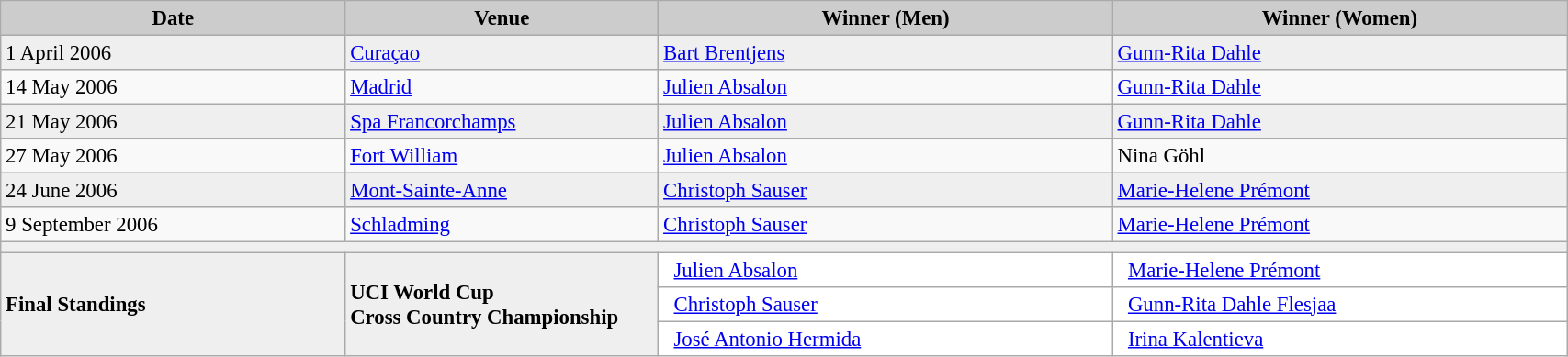<table class="wikitable" width=90% bgcolor="#f7f8ff" cellpadding="3" cellspacing="0" border="1" style="font-size: 95%; border: gray solid 1px; border-collapse: collapse;">
<tr bgcolor="#CCCCCC">
<td align="center"><strong>Date</strong></td>
<td width=20% align="center"><strong>Venue</strong></td>
<td width=29% align="center"><strong>Winner (Men)</strong></td>
<td width=29% align="center"><strong>Winner (Women)</strong></td>
</tr>
<tr bgcolor="#EFEFEF">
<td>1 April 2006</td>
<td> <a href='#'>Curaçao</a></td>
<td> <a href='#'>Bart Brentjens</a></td>
<td> <a href='#'>Gunn-Rita Dahle</a></td>
</tr>
<tr>
<td>14 May 2006</td>
<td> <a href='#'>Madrid</a></td>
<td> <a href='#'>Julien Absalon</a></td>
<td> <a href='#'>Gunn-Rita Dahle</a></td>
</tr>
<tr bgcolor="#EFEFEF">
<td>21 May 2006</td>
<td> <a href='#'>Spa Francorchamps</a></td>
<td> <a href='#'>Julien Absalon</a></td>
<td> <a href='#'>Gunn-Rita Dahle</a></td>
</tr>
<tr>
<td>27 May 2006</td>
<td> <a href='#'>Fort William</a></td>
<td> <a href='#'>Julien Absalon</a></td>
<td> Nina Göhl</td>
</tr>
<tr bgcolor="#EFEFEF">
<td>24 June 2006</td>
<td> <a href='#'>Mont-Sainte-Anne</a></td>
<td> <a href='#'>Christoph Sauser</a></td>
<td> <a href='#'>Marie-Helene Prémont</a></td>
</tr>
<tr>
<td>9 September 2006</td>
<td> <a href='#'>Schladming</a></td>
<td> <a href='#'>Christoph Sauser</a></td>
<td> <a href='#'>Marie-Helene Prémont</a></td>
</tr>
<tr bgcolor="#EFEFEF">
<td colspan=4></td>
</tr>
<tr bgcolor="#EFEFEF">
<td rowspan=3><strong>Final Standings</strong></td>
<td rowspan=3><strong>UCI World Cup<br> Cross Country Championship</strong></td>
<td bgcolor="#ffffff">    <a href='#'>Julien Absalon</a></td>
<td bgcolor="#ffffff">    <a href='#'>Marie-Helene Prémont</a></td>
</tr>
<tr>
<td bgcolor="#ffffff">    <a href='#'>Christoph Sauser</a></td>
<td bgcolor="#ffffff">    <a href='#'>Gunn-Rita Dahle Flesjaa</a></td>
</tr>
<tr>
<td bgcolor="#ffffff">    <a href='#'>José Antonio Hermida</a></td>
<td bgcolor="#ffffff">    <a href='#'>Irina Kalentieva</a></td>
</tr>
</table>
